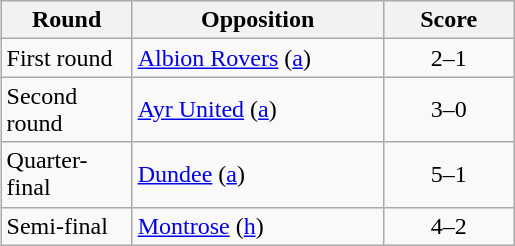<table class="wikitable" style="text-align:left;margin-left:1em;float:right">
<tr>
<th width=80>Round</th>
<th width=160>Opposition</th>
<th width=80>Score</th>
</tr>
<tr>
<td>First round</td>
<td><a href='#'>Albion Rovers</a> (<a href='#'>a</a>)</td>
<td align=center>2–1</td>
</tr>
<tr>
<td>Second round</td>
<td><a href='#'>Ayr United</a> (<a href='#'>a</a>)</td>
<td align=center>3–0</td>
</tr>
<tr>
<td>Quarter-final</td>
<td><a href='#'>Dundee</a> (<a href='#'>a</a>)</td>
<td align=center>5–1</td>
</tr>
<tr>
<td>Semi-final</td>
<td><a href='#'>Montrose</a> (<a href='#'>h</a>)</td>
<td align=center>4–2</td>
</tr>
</table>
